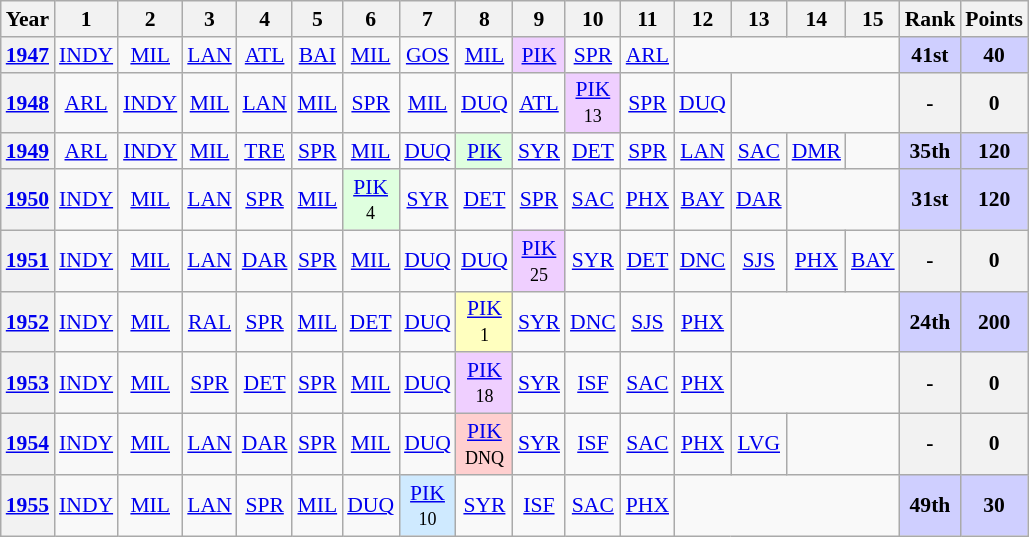<table class="wikitable" style="text-align:center; font-size:90%">
<tr>
<th>Year</th>
<th>1</th>
<th>2</th>
<th>3</th>
<th>4</th>
<th>5</th>
<th>6</th>
<th>7</th>
<th>8</th>
<th>9</th>
<th>10</th>
<th>11</th>
<th>12</th>
<th>13</th>
<th>14</th>
<th>15</th>
<th>Rank</th>
<th>Points</th>
</tr>
<tr>
<th><a href='#'>1947</a></th>
<td><a href='#'>INDY</a><br></td>
<td><a href='#'>MIL</a><br></td>
<td><a href='#'>LAN</a><br></td>
<td><a href='#'>ATL</a><br></td>
<td><a href='#'>BAI</a><br></td>
<td><a href='#'>MIL</a><br></td>
<td><a href='#'>GOS</a><br></td>
<td><a href='#'>MIL</a><br></td>
<td style="background:#EFCFFF;"><a href='#'>PIK</a><br></td>
<td><a href='#'>SPR</a><br></td>
<td><a href='#'>ARL</a></td>
<td colspan=4></td>
<th style="background:#CFCFFF;">41st</th>
<th style="background:#CFCFFF;">40</th>
</tr>
<tr>
<th rowspan=1><a href='#'>1948</a></th>
<td><a href='#'>ARL</a></td>
<td><a href='#'>INDY</a><br></td>
<td><a href='#'>MIL</a><br></td>
<td><a href='#'>LAN</a><br><small> </small></td>
<td><a href='#'>MIL</a><br><small> </small></td>
<td><a href='#'>SPR</a><br><small> </small></td>
<td><a href='#'>MIL</a><br><small> </small></td>
<td><a href='#'>DUQ</a><br><small> </small></td>
<td><a href='#'>ATL</a><br><small> </small></td>
<td style="background:#EFCFFF;"><a href='#'>PIK</a><br><small>13</small></td>
<td><a href='#'>SPR</a><br><small> </small></td>
<td><a href='#'>DUQ</a><br><small> </small></td>
<td colspan=3></td>
<th>-</th>
<th>0</th>
</tr>
<tr>
<th><a href='#'>1949</a></th>
<td><a href='#'>ARL</a></td>
<td><a href='#'>INDY</a><br><small> </small></td>
<td><a href='#'>MIL</a></td>
<td><a href='#'>TRE</a></td>
<td><a href='#'>SPR</a></td>
<td><a href='#'>MIL</a></td>
<td><a href='#'>DUQ</a></td>
<td style="background:#DFFFDF;"><a href='#'>PIK</a><br></td>
<td><a href='#'>SYR</a></td>
<td><a href='#'>DET</a><br><small> </small></td>
<td><a href='#'>SPR</a><br><small> </small></td>
<td><a href='#'>LAN</a></td>
<td><a href='#'>SAC</a></td>
<td><a href='#'>DMR</a></td>
<td colspan=1></td>
<th style="background:#CFCFFF;">35th</th>
<th style="background:#CFCFFF;">120</th>
</tr>
<tr>
<th><a href='#'>1950</a></th>
<td><a href='#'>INDY</a></td>
<td><a href='#'>MIL</a><br><small> </small></td>
<td><a href='#'>LAN</a><br><small> </small></td>
<td><a href='#'>SPR</a><br><small> </small></td>
<td><a href='#'>MIL</a><br><small> </small></td>
<td style="background:#DFFFDF;"><a href='#'>PIK</a><br><small>4</small></td>
<td><a href='#'>SYR</a><br><small> </small></td>
<td><a href='#'>DET</a><br><small> </small></td>
<td><a href='#'>SPR</a><br><small> </small></td>
<td><a href='#'>SAC</a><br><small> </small></td>
<td><a href='#'>PHX</a><br><small> </small></td>
<td><a href='#'>BAY</a><br><small> </small></td>
<td><a href='#'>DAR</a><br><small> </small></td>
<td colspan=2></td>
<th style="background:#CFCFFF;">31st</th>
<th style="background:#CFCFFF;">120</th>
</tr>
<tr>
<th><a href='#'>1951</a></th>
<td><a href='#'>INDY</a><br><small> </small></td>
<td><a href='#'>MIL</a><br><small> </small></td>
<td><a href='#'>LAN</a><br><small> </small></td>
<td><a href='#'>DAR</a><br><small> </small></td>
<td><a href='#'>SPR</a><br><small> </small></td>
<td><a href='#'>MIL</a><br><small> </small></td>
<td><a href='#'>DUQ</a><br><small> </small></td>
<td><a href='#'>DUQ</a><br><small> </small></td>
<td style="background:#EFCFFF;"><a href='#'>PIK</a><br><small>25</small></td>
<td><a href='#'>SYR</a><br><small> </small></td>
<td><a href='#'>DET</a><br><small> </small></td>
<td><a href='#'>DNC</a><br><small> </small></td>
<td><a href='#'>SJS</a><br><small> </small></td>
<td><a href='#'>PHX</a><br><small> </small></td>
<td><a href='#'>BAY</a><br><small> </small></td>
<th>-</th>
<th>0</th>
</tr>
<tr>
<th rowspan=1><a href='#'>1952</a></th>
<td><a href='#'>INDY</a><br><small> </small></td>
<td><a href='#'>MIL</a></td>
<td><a href='#'>RAL</a></td>
<td><a href='#'>SPR</a><br><small> </small></td>
<td><a href='#'>MIL</a></td>
<td><a href='#'>DET</a></td>
<td><a href='#'>DUQ</a></td>
<td style="background:#FFFFBF;"><a href='#'>PIK</a><br><small>1</small></td>
<td><a href='#'>SYR</a></td>
<td><a href='#'>DNC</a></td>
<td><a href='#'>SJS</a><br><small> </small></td>
<td><a href='#'>PHX</a><br><small> </small></td>
<td colspan=3></td>
<th style="background:#CFCFFF;">24th</th>
<th style="background:#CFCFFF;">200</th>
</tr>
<tr>
<th rowspan=1><a href='#'>1953</a></th>
<td><a href='#'>INDY</a><br><small> </small></td>
<td><a href='#'>MIL</a><br><small> </small></td>
<td><a href='#'>SPR</a><br><small> </small></td>
<td><a href='#'>DET</a><br><small> </small></td>
<td><a href='#'>SPR</a><br><small></small></td>
<td><a href='#'>MIL</a><br><small></small></td>
<td><a href='#'>DUQ</a><br><small> </small></td>
<td style="background:#EFCFFF;"><a href='#'>PIK</a><br><small>18</small></td>
<td><a href='#'>SYR</a><br><small></small></td>
<td><a href='#'>ISF</a><br><small> </small></td>
<td><a href='#'>SAC</a><br><small> </small></td>
<td><a href='#'>PHX</a><br><small> </small></td>
<td colspan=3></td>
<th>-</th>
<th>0</th>
</tr>
<tr>
<th rowspan=1><a href='#'>1954</a></th>
<td><a href='#'>INDY</a><br><small> </small></td>
<td><a href='#'>MIL</a><br><small> </small></td>
<td><a href='#'>LAN</a></td>
<td><a href='#'>DAR</a><br><small> </small></td>
<td><a href='#'>SPR</a><br><small> </small></td>
<td><a href='#'>MIL</a><br><small> </small></td>
<td><a href='#'>DUQ</a><br><small> </small></td>
<td style="background:#FFCFCF;"><a href='#'>PIK</a><br><small>DNQ</small></td>
<td><a href='#'>SYR</a><br><small> </small></td>
<td><a href='#'>ISF</a><br><small> </small></td>
<td><a href='#'>SAC</a><br><small> </small></td>
<td><a href='#'>PHX</a><br><small> </small></td>
<td><a href='#'>LVG</a><br><small> </small></td>
<td colspan=2></td>
<th>-</th>
<th>0</th>
</tr>
<tr>
<th rowspan=1><a href='#'>1955</a></th>
<td><a href='#'>INDY</a><br><small> </small></td>
<td><a href='#'>MIL</a><br><small> </small></td>
<td><a href='#'>LAN</a></td>
<td><a href='#'>SPR</a></td>
<td><a href='#'>MIL</a><br><small> </small></td>
<td><a href='#'>DUQ</a></td>
<td style="background:#CFEAFF;"><a href='#'>PIK</a><br><small>10</small></td>
<td><a href='#'>SYR</a></td>
<td><a href='#'>ISF</a><br><small> </small></td>
<td><a href='#'>SAC</a></td>
<td><a href='#'>PHX</a><br><small> </small></td>
<td colspan=4></td>
<th style="background:#CFCFFF;">49th</th>
<th style="background:#CFCFFF;">30</th>
</tr>
</table>
